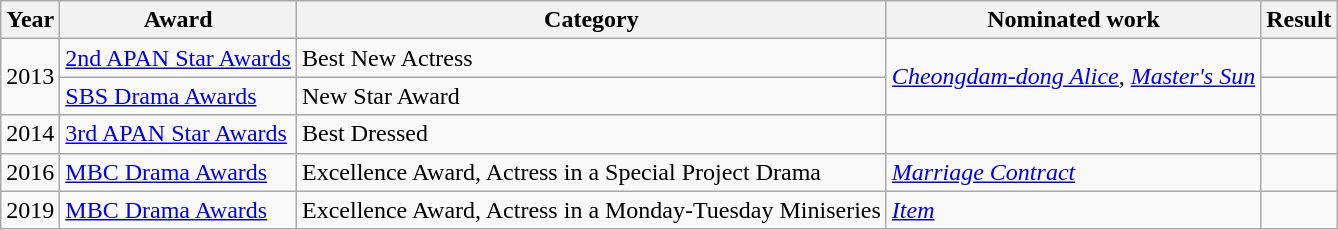<table class="wikitable">
<tr>
<th>Year</th>
<th>Award</th>
<th>Category</th>
<th>Nominated work</th>
<th>Result</th>
</tr>
<tr>
<td rowspan=2>2013</td>
<td><a href='#'>2nd APAN Star Awards</a></td>
<td>Best New Actress</td>
<td rowspan=2><em><a href='#'>Cheongdam-dong Alice</a></em>, <em><a href='#'>Master's Sun</a></em></td>
<td></td>
</tr>
<tr>
<td><a href='#'>SBS Drama Awards</a></td>
<td>New Star Award</td>
<td></td>
</tr>
<tr>
<td>2014</td>
<td><a href='#'>3rd APAN Star Awards</a></td>
<td>Best Dressed</td>
<td></td>
<td></td>
</tr>
<tr>
<td>2016</td>
<td><a href='#'>MBC Drama Awards</a></td>
<td>Excellence Award, Actress in a Special Project Drama</td>
<td><em><a href='#'>Marriage Contract</a></em></td>
<td></td>
</tr>
<tr>
<td>2019</td>
<td><a href='#'>MBC Drama Awards</a></td>
<td>Excellence Award, Actress in a Monday-Tuesday Miniseries</td>
<td><em><a href='#'>Item</a></em></td>
<td></td>
</tr>
</table>
